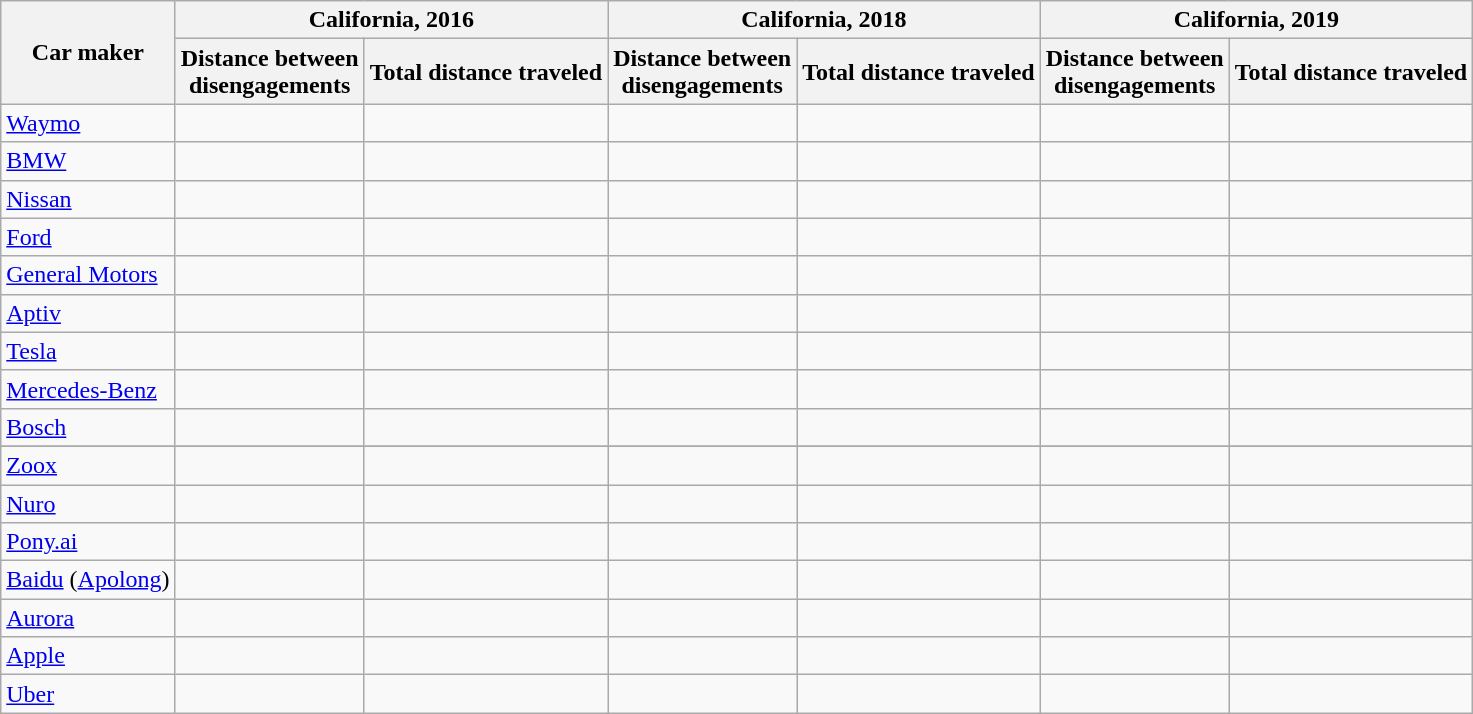<table class="wikitable sortable">
<tr>
<th rowspan="2">Car maker</th>
<th colspan="2">California, 2016</th>
<th colspan="2">California, 2018</th>
<th colspan="2">California, 2019</th>
</tr>
<tr>
<th data-sort-type=number>Distance between<br>disengagements</th>
<th data-sort-type=number>Total distance traveled</th>
<th data-sort-type=number>Distance between<br>disengagements</th>
<th data-sort-type=number>Total distance traveled</th>
<th data-sort-type=number>Distance between<br>disengagements</th>
<th data-sort-type=number>Total distance traveled</th>
</tr>
<tr>
<td><a href='#'>Waymo</a></td>
<td></td>
<td></td>
<td></td>
<td></td>
<td></td>
<td></td>
</tr>
<tr>
<td><a href='#'>BMW</a></td>
<td></td>
<td></td>
<td></td>
<td></td>
<td></td>
<td></td>
</tr>
<tr>
<td><a href='#'>Nissan</a></td>
<td></td>
<td></td>
<td></td>
<td></td>
<td></td>
<td></td>
</tr>
<tr>
<td><a href='#'>Ford</a></td>
<td></td>
<td></td>
<td></td>
<td></td>
<td></td>
<td></td>
</tr>
<tr>
<td><a href='#'>General Motors</a></td>
<td></td>
<td></td>
<td></td>
<td></td>
<td></td>
<td></td>
</tr>
<tr>
<td><a href='#'>Aptiv</a></td>
<td></td>
<td></td>
<td></td>
<td></td>
<td></td>
<td></td>
</tr>
<tr>
<td><a href='#'>Tesla</a></td>
<td></td>
<td></td>
<td></td>
<td></td>
<td></td>
<td></td>
</tr>
<tr>
<td><a href='#'>Mercedes-Benz</a></td>
<td></td>
<td></td>
<td></td>
<td></td>
<td></td>
<td></td>
</tr>
<tr>
<td><a href='#'>Bosch</a></td>
<td></td>
<td></td>
<td></td>
<td></td>
<td></td>
<td></td>
</tr>
<tr>
</tr>
<tr>
<td><a href='#'>Zoox</a></td>
<td></td>
<td></td>
<td></td>
<td></td>
<td></td>
<td></td>
</tr>
<tr>
<td><a href='#'>Nuro</a></td>
<td></td>
<td></td>
<td></td>
<td></td>
<td></td>
<td></td>
</tr>
<tr>
<td><a href='#'>Pony.ai</a></td>
<td></td>
<td></td>
<td></td>
<td></td>
<td></td>
<td></td>
</tr>
<tr>
<td><a href='#'>Baidu</a> (<a href='#'>Apolong</a>)</td>
<td></td>
<td></td>
<td></td>
<td></td>
<td></td>
<td></td>
</tr>
<tr>
<td><a href='#'>Aurora</a></td>
<td></td>
<td></td>
<td></td>
<td></td>
<td></td>
<td></td>
</tr>
<tr>
<td><a href='#'>Apple</a></td>
<td></td>
<td></td>
<td></td>
<td></td>
<td></td>
<td></td>
</tr>
<tr>
<td><a href='#'>Uber</a></td>
<td></td>
<td></td>
<td></td>
<td></td>
<td></td>
<td></td>
</tr>
</table>
